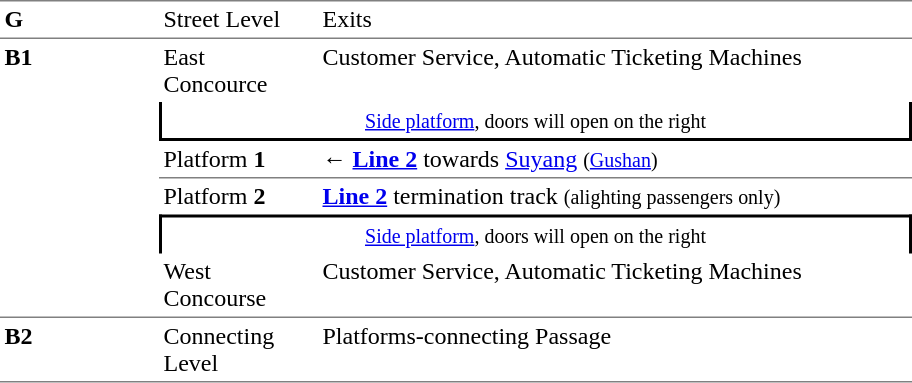<table cellpadding="3" cellspacing="0" border="0">
<tr>
<td width="100" valign="top" style="border-top:solid 1px gray;border-bottom:solid 1px gray;"><strong>G</strong></td>
<td width="100" valign="top" style="border-top:solid 1px gray;border-bottom:solid 1px gray;">Street Level</td>
<td width="390" valign="top" style="border-top:solid 1px gray;border-bottom:solid 1px gray;">Exits</td>
</tr>
<tr>
<td rowspan="6" valign="top" style="border-bottom:solid 1px gray;"><strong>B1</strong></td>
<td valign="top">East Concource</td>
<td valign="top">Customer Service, Automatic Ticketing Machines</td>
</tr>
<tr>
<td colspan="2" style="border-right:solid 2px black;border-left:solid 2px black;border-bottom:solid 2px black;text-align:center;"><small><a href='#'>Side platform</a>, doors will open on the right</small></td>
</tr>
<tr>
<td style="border-bottom:solid 1px gray;">Platform <strong>1</strong></td>
<td style="border-bottom:solid 1px gray;">← <a href='#'><span><span><strong>Line 2</strong></span></span></a> towards <a href='#'>Suyang</a> <small>(<a href='#'>Gushan</a>)</small></td>
</tr>
<tr>
<td>Platform <strong>2</strong></td>
<td> <a href='#'><span><span><strong>Line 2</strong></span></span></a> termination track <small>(alighting passengers only)</small></td>
</tr>
<tr>
<td colspan="2" style="border-right:solid 2px black;border-left:solid 2px black;border-top:solid 2px black;text-align:center;"><small><a href='#'>Side platform</a>, doors will open on the right</small></td>
</tr>
<tr>
<td valign="top" style="border-bottom:solid 1px gray;">West Concourse</td>
<td valign="top" style="border-bottom:solid 1px gray;">Customer Service, Automatic Ticketing Machines</td>
</tr>
<tr>
<td valign="top" style="border-bottom:solid 1px gray;"><strong>B2</strong></td>
<td valign="top" style="border-bottom:solid 1px gray;">Connecting Level</td>
<td valign="top" style="border-bottom:solid 1px gray;">Platforms-connecting Passage</td>
</tr>
</table>
